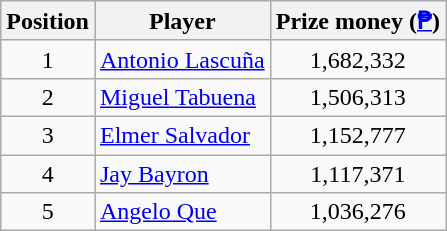<table class=wikitable>
<tr>
<th>Position</th>
<th>Player</th>
<th>Prize money (<a href='#'>₱</a>)</th>
</tr>
<tr>
<td align=center>1</td>
<td> <a href='#'>Antonio Lascuña</a></td>
<td align=center>1,682,332</td>
</tr>
<tr>
<td align=center>2</td>
<td> <a href='#'>Miguel Tabuena</a></td>
<td align=center>1,506,313</td>
</tr>
<tr>
<td align=center>3</td>
<td> <a href='#'>Elmer Salvador</a></td>
<td align=center>1,152,777</td>
</tr>
<tr>
<td align=center>4</td>
<td> <a href='#'>Jay Bayron</a></td>
<td align=center>1,117,371</td>
</tr>
<tr>
<td align=center>5</td>
<td> <a href='#'>Angelo Que</a></td>
<td align=center>1,036,276</td>
</tr>
</table>
